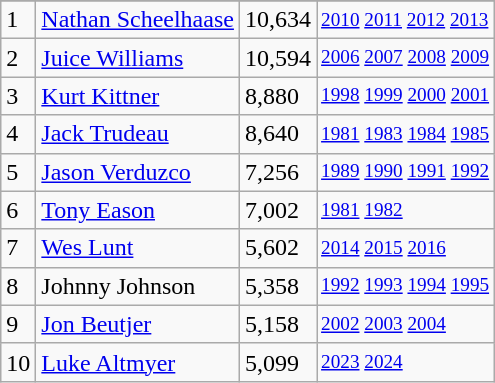<table class="wikitable">
<tr>
</tr>
<tr>
<td>1</td>
<td><a href='#'>Nathan Scheelhaase</a></td>
<td><abbr>10,634</abbr></td>
<td style="font-size:80%;"><a href='#'>2010</a> <a href='#'>2011</a> <a href='#'>2012</a> <a href='#'>2013</a></td>
</tr>
<tr>
<td>2</td>
<td><a href='#'>Juice Williams</a></td>
<td><abbr>10,594</abbr></td>
<td style="font-size:80%;"><a href='#'>2006</a> <a href='#'>2007</a> <a href='#'>2008</a> <a href='#'>2009</a></td>
</tr>
<tr>
<td>3</td>
<td><a href='#'>Kurt Kittner</a></td>
<td><abbr>8,880</abbr></td>
<td style="font-size:80%;"><a href='#'>1998</a> <a href='#'>1999</a> <a href='#'>2000</a> <a href='#'>2001</a></td>
</tr>
<tr>
<td>4</td>
<td><a href='#'>Jack Trudeau</a></td>
<td><abbr>8,640</abbr></td>
<td style="font-size:80%;"><a href='#'>1981</a> <a href='#'>1983</a> <a href='#'>1984</a> <a href='#'>1985</a></td>
</tr>
<tr>
<td>5</td>
<td><a href='#'>Jason Verduzco</a></td>
<td><abbr>7,256</abbr></td>
<td style="font-size:80%;"><a href='#'>1989</a> <a href='#'>1990</a> <a href='#'>1991</a> <a href='#'>1992</a></td>
</tr>
<tr>
<td>6</td>
<td><a href='#'>Tony Eason</a></td>
<td><abbr>7,002</abbr></td>
<td style="font-size:80%;"><a href='#'>1981</a> <a href='#'>1982</a></td>
</tr>
<tr>
<td>7</td>
<td><a href='#'>Wes Lunt</a></td>
<td><abbr>5,602</abbr></td>
<td style="font-size:80%;"><a href='#'>2014</a> <a href='#'>2015</a> <a href='#'>2016</a></td>
</tr>
<tr>
<td>8</td>
<td>Johnny Johnson</td>
<td><abbr>5,358</abbr></td>
<td style="font-size:80%;"><a href='#'>1992</a> <a href='#'>1993</a> <a href='#'>1994</a> <a href='#'>1995</a></td>
</tr>
<tr>
<td>9</td>
<td><a href='#'>Jon Beutjer</a></td>
<td><abbr>5,158</abbr></td>
<td style="font-size:80%;"><a href='#'>2002</a> <a href='#'>2003</a> <a href='#'>2004</a></td>
</tr>
<tr>
<td>10</td>
<td><a href='#'>Luke Altmyer</a></td>
<td><abbr>5,099</abbr></td>
<td style="font-size:80%;"><a href='#'>2023</a> <a href='#'>2024</a></td>
</tr>
</table>
